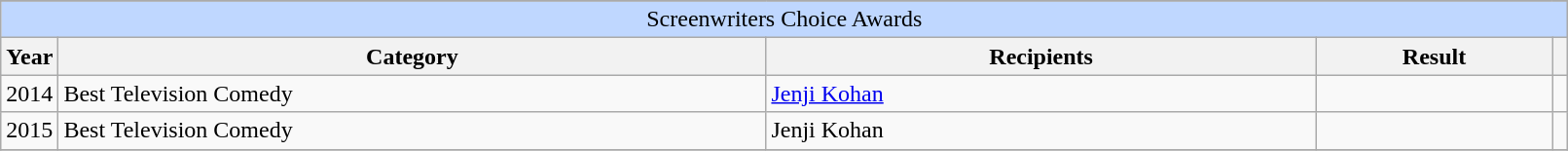<table class="wikitable plainrowheaders" style="font-size: 100%; width:85%">
<tr>
</tr>
<tr ---- bgcolor="#bfd7ff">
<td colspan=6 align=center>Screenwriters Choice Awards</td>
</tr>
<tr ---- bgcolor="#ebf5ff">
<th scope="col" style="width:2%;">Year</th>
<th scope="col" style="width:45%;">Category</th>
<th scope="col" style="width:35%;">Recipients</th>
<th scope="col" style="width:15%;">Result</th>
<th scope="col" class="unsortable" style="width:1%;"></th>
</tr>
<tr>
<td style="text-align:center;">2014</td>
<td>Best Television Comedy</td>
<td><a href='#'>Jenji Kohan</a></td>
<td></td>
<td></td>
</tr>
<tr>
<td style="text-align:center;">2015</td>
<td>Best Television Comedy</td>
<td>Jenji Kohan</td>
<td></td>
<td></td>
</tr>
<tr>
</tr>
</table>
